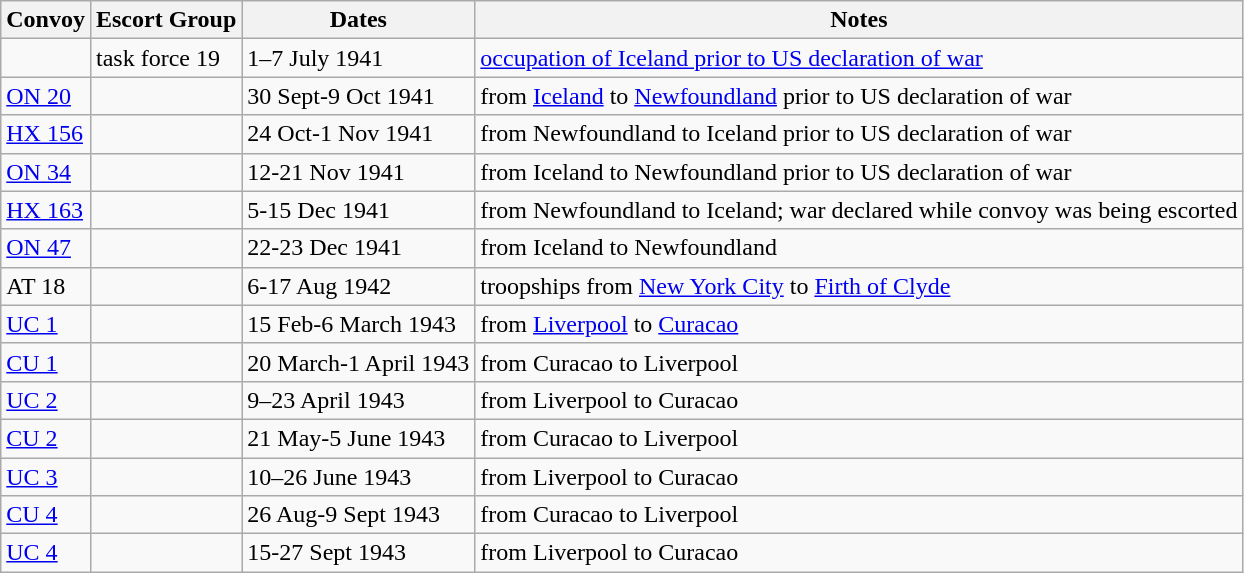<table class="wikitable">
<tr>
<th>Convoy</th>
<th>Escort Group</th>
<th>Dates</th>
<th>Notes</th>
</tr>
<tr>
<td></td>
<td>task force 19</td>
<td>1–7 July 1941</td>
<td><a href='#'>occupation of Iceland prior to US declaration of war</a></td>
</tr>
<tr>
<td><a href='#'>ON 20</a></td>
<td></td>
<td>30 Sept-9 Oct 1941</td>
<td>from <a href='#'>Iceland</a> to <a href='#'>Newfoundland</a> prior to US declaration of war</td>
</tr>
<tr>
<td><a href='#'>HX 156</a></td>
<td></td>
<td>24 Oct-1 Nov 1941</td>
<td>from Newfoundland to Iceland prior to US declaration of war</td>
</tr>
<tr>
<td><a href='#'>ON 34</a></td>
<td></td>
<td>12-21 Nov 1941</td>
<td>from Iceland to Newfoundland prior to US declaration of war</td>
</tr>
<tr>
<td><a href='#'>HX 163</a></td>
<td></td>
<td>5-15 Dec 1941</td>
<td>from Newfoundland to Iceland; war declared while convoy was being escorted</td>
</tr>
<tr>
<td><a href='#'>ON 47</a></td>
<td></td>
<td>22-23 Dec 1941</td>
<td>from Iceland to Newfoundland</td>
</tr>
<tr>
<td>AT 18</td>
<td></td>
<td>6-17 Aug 1942</td>
<td>troopships from <a href='#'>New York City</a> to <a href='#'>Firth of Clyde</a></td>
</tr>
<tr>
<td><a href='#'>UC 1</a></td>
<td></td>
<td>15 Feb-6 March 1943</td>
<td>from <a href='#'>Liverpool</a> to <a href='#'>Curacao</a></td>
</tr>
<tr>
<td><a href='#'>CU 1</a></td>
<td></td>
<td>20 March-1 April 1943</td>
<td>from Curacao to Liverpool</td>
</tr>
<tr>
<td><a href='#'>UC 2</a></td>
<td></td>
<td>9–23 April 1943</td>
<td>from Liverpool to Curacao</td>
</tr>
<tr>
<td><a href='#'>CU 2</a></td>
<td></td>
<td>21 May-5 June 1943</td>
<td>from Curacao to Liverpool</td>
</tr>
<tr>
<td><a href='#'>UC 3</a></td>
<td></td>
<td>10–26 June 1943</td>
<td>from Liverpool to Curacao</td>
</tr>
<tr>
<td><a href='#'>CU 4</a></td>
<td></td>
<td>26 Aug-9 Sept 1943</td>
<td>from Curacao to Liverpool</td>
</tr>
<tr>
<td><a href='#'>UC 4</a></td>
<td></td>
<td>15-27 Sept 1943</td>
<td>from Liverpool to Curacao</td>
</tr>
</table>
